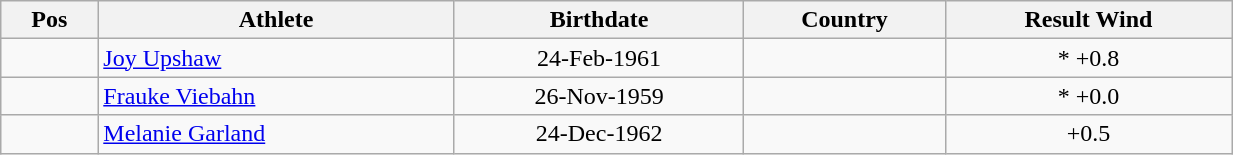<table class="wikitable"  style="text-align:center; width:65%;">
<tr>
<th>Pos</th>
<th>Athlete</th>
<th>Birthdate</th>
<th>Country</th>
<th>Result Wind</th>
</tr>
<tr>
<td align=center></td>
<td align=left><a href='#'>Joy Upshaw</a></td>
<td>24-Feb-1961</td>
<td align=left></td>
<td>* +0.8</td>
</tr>
<tr>
<td align=center></td>
<td align=left><a href='#'>Frauke Viebahn</a></td>
<td>26-Nov-1959</td>
<td align=left></td>
<td>* +0.0</td>
</tr>
<tr>
<td align=center></td>
<td align=left><a href='#'>Melanie Garland</a></td>
<td>24-Dec-1962</td>
<td align=left></td>
<td> +0.5</td>
</tr>
</table>
